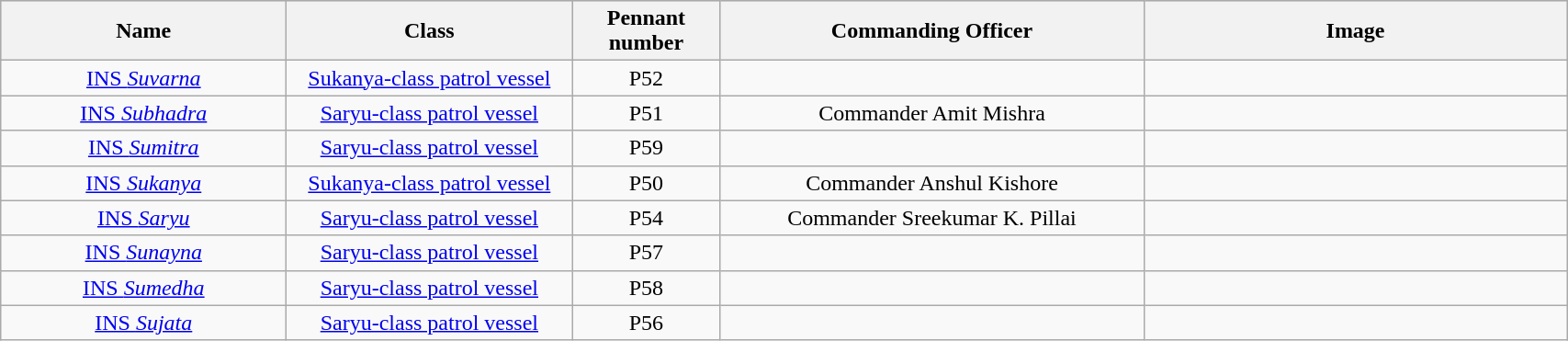<table class="wikitable" style="text-align:center">
<tr style="background:#cccccc">
<th scope="col" style="width: 200px;">Name</th>
<th scope="col" style="width: 200px;">Class</th>
<th scope="col" style="width: 100px;">Pennant number</th>
<th scope="col" style="width: 300px;">Commanding Officer</th>
<th scope="col" style="width: 300px;">Image</th>
</tr>
<tr>
<td><a href='#'>INS <em>Suvarna</em></a></td>
<td><a href='#'>Sukanya-class patrol vessel</a></td>
<td>P52</td>
<td></td>
<td></td>
</tr>
<tr>
<td><a href='#'>INS <em>Subhadra</em></a></td>
<td><a href='#'>Saryu-class patrol vessel</a></td>
<td>P51</td>
<td>Commander Amit Mishra</td>
<td></td>
</tr>
<tr>
<td><a href='#'>INS <em>Sumitra</em></a></td>
<td><a href='#'>Saryu-class patrol vessel</a></td>
<td align="center">P59</td>
<td></td>
<td></td>
</tr>
<tr>
<td><a href='#'>INS <em>Sukanya</em></a></td>
<td><a href='#'>Sukanya-class patrol vessel</a></td>
<td>P50</td>
<td>Commander Anshul Kishore</td>
<td></td>
</tr>
<tr>
<td><a href='#'>INS <em>Saryu</em></a></td>
<td><a href='#'>Saryu-class patrol vessel</a></td>
<td align="center">P54</td>
<td>Commander Sreekumar K. Pillai</td>
<td></td>
</tr>
<tr>
<td><a href='#'>INS <em>Sunayna</em></a></td>
<td><a href='#'>Saryu-class patrol vessel</a></td>
<td align="center">P57</td>
<td></td>
<td></td>
</tr>
<tr>
<td><a href='#'>INS <em>Sumedha</em></a></td>
<td><a href='#'>Saryu-class patrol vessel</a></td>
<td align="center">P58</td>
<td></td>
<td></td>
</tr>
<tr>
<td><a href='#'>INS <em>Sujata</em></a></td>
<td><a href='#'>Saryu-class patrol vessel</a></td>
<td align="center">P56</td>
<td></td>
<td></td>
</tr>
</table>
